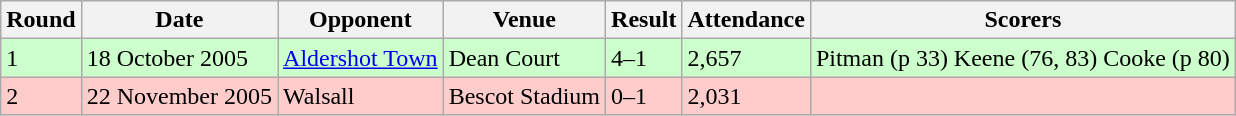<table class="wikitable">
<tr>
<th>Round</th>
<th>Date</th>
<th>Opponent</th>
<th>Venue</th>
<th>Result</th>
<th>Attendance</th>
<th>Scorers</th>
</tr>
<tr bgcolor="#CCFFCC">
<td>1</td>
<td>18 October 2005</td>
<td><a href='#'>Aldershot Town</a></td>
<td>Dean Court</td>
<td>4–1</td>
<td>2,657</td>
<td>Pitman (p 33) Keene (76, 83) Cooke (p 80)</td>
</tr>
<tr bgcolor="#FFCCCC">
<td>2</td>
<td>22 November 2005</td>
<td>Walsall</td>
<td>Bescot Stadium</td>
<td>0–1</td>
<td>2,031</td>
<td></td>
</tr>
</table>
